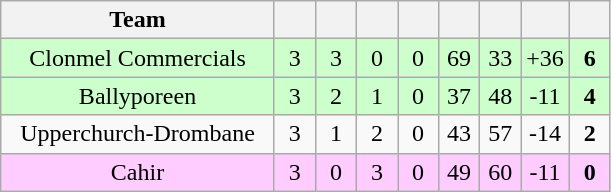<table class="wikitable" style="text-align:center">
<tr>
<th style="width:175px;">Team</th>
<th width="20"></th>
<th width="20"></th>
<th width="20"></th>
<th width="20"></th>
<th width="20"></th>
<th width="20"></th>
<th width="20"></th>
<th width="20"></th>
</tr>
<tr style="background:#cfc;">
<td>Clonmel Commercials</td>
<td>3</td>
<td>3</td>
<td>0</td>
<td>0</td>
<td>69</td>
<td>33</td>
<td>+36</td>
<td><strong>6</strong></td>
</tr>
<tr style="background:#cfc;">
<td>Ballyporeen</td>
<td>3</td>
<td>2</td>
<td>1</td>
<td>0</td>
<td>37</td>
<td>48</td>
<td>-11</td>
<td><strong>4</strong></td>
</tr>
<tr>
<td>Upperchurch-Drombane</td>
<td>3</td>
<td>1</td>
<td>2</td>
<td>0</td>
<td>43</td>
<td>57</td>
<td>-14</td>
<td><strong>2</strong></td>
</tr>
<tr style="background:#fcf;">
<td>Cahir</td>
<td>3</td>
<td>0</td>
<td>3</td>
<td>0</td>
<td>49</td>
<td>60</td>
<td>-11</td>
<td><strong>0</strong></td>
</tr>
</table>
